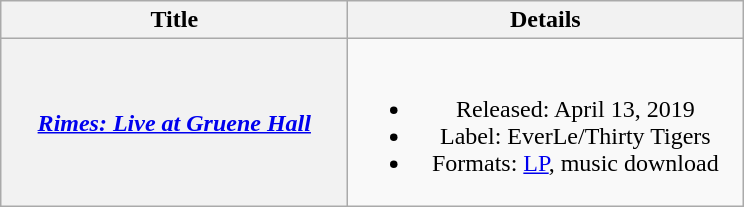<table class="wikitable plainrowheaders" style="text-align:center">
<tr>
<th scope="col" style="width:14em;">Title</th>
<th scope="col" style="width:16em;">Details</th>
</tr>
<tr>
<th scope="row"><em><a href='#'>Rimes: Live at Gruene Hall</a></em></th>
<td><br><ul><li>Released: April 13, 2019</li><li>Label: EverLe/Thirty Tigers</li><li>Formats: <a href='#'>LP</a>, music download</li></ul></td>
</tr>
</table>
